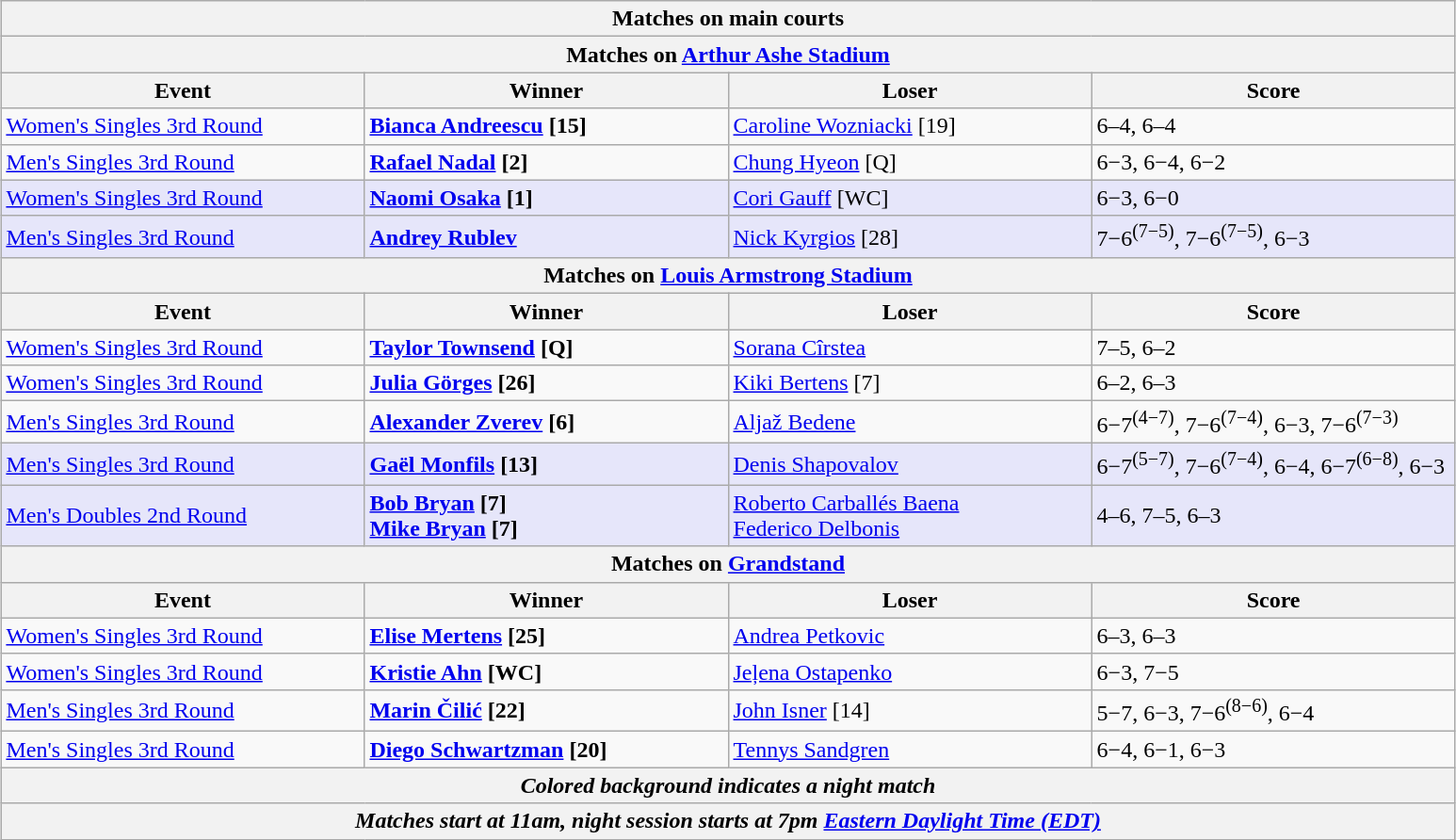<table class="wikitable" style="margin:auto;">
<tr>
<th colspan="4" style="white-space:nowrap;">Matches on main courts</th>
</tr>
<tr>
<th colspan="4"><strong>Matches on <a href='#'>Arthur Ashe Stadium</a></strong></th>
</tr>
<tr>
<th width=250>Event</th>
<th width=250>Winner</th>
<th width=250>Loser</th>
<th width=250>Score</th>
</tr>
<tr>
<td><a href='#'>Women's Singles 3rd Round</a></td>
<td> <strong><a href='#'>Bianca Andreescu</a> [15]</strong></td>
<td> <a href='#'>Caroline Wozniacki</a> [19]</td>
<td>6–4, 6–4</td>
</tr>
<tr>
<td><a href='#'>Men's Singles 3rd Round</a></td>
<td> <strong><a href='#'>Rafael Nadal</a> [2]</strong></td>
<td> <a href='#'>Chung Hyeon</a> [Q]</td>
<td>6−3, 6−4, 6−2</td>
</tr>
<tr bgcolor=lavender>
<td><a href='#'>Women's Singles 3rd Round</a></td>
<td> <strong><a href='#'>Naomi Osaka</a> [1]</strong></td>
<td> <a href='#'>Cori Gauff</a> [WC]</td>
<td>6−3, 6−0</td>
</tr>
<tr bgcolor="lavender">
<td><a href='#'>Men's Singles 3rd Round</a></td>
<td> <strong><a href='#'>Andrey Rublev</a></strong></td>
<td> <a href='#'>Nick Kyrgios</a> [28]</td>
<td>7−6<sup>(7−5)</sup>, 7−6<sup>(7−5)</sup>, 6−3</td>
</tr>
<tr>
<th colspan="4"><strong>Matches on <a href='#'>Louis Armstrong Stadium</a></strong></th>
</tr>
<tr>
<th width=250>Event</th>
<th width=250>Winner</th>
<th width=250>Loser</th>
<th width=250>Score</th>
</tr>
<tr>
<td><a href='#'>Women's Singles 3rd Round</a></td>
<td> <strong><a href='#'>Taylor Townsend</a> [Q]</strong></td>
<td> <a href='#'>Sorana Cîrstea</a></td>
<td>7–5, 6–2</td>
</tr>
<tr>
<td><a href='#'>Women's Singles 3rd Round</a></td>
<td> <strong><a href='#'>Julia Görges</a> [26]</strong></td>
<td> <a href='#'>Kiki Bertens</a> [7]</td>
<td>6–2, 6–3</td>
</tr>
<tr>
<td><a href='#'>Men's Singles 3rd Round</a></td>
<td> <strong><a href='#'>Alexander Zverev</a> [6]</strong></td>
<td> <a href='#'>Aljaž Bedene</a></td>
<td>6−7<sup>(4−7)</sup>, 7−6<sup>(7−4)</sup>, 6−3, 7−6<sup>(7−3)</sup></td>
</tr>
<tr bgcolor="lavender">
<td><a href='#'>Men's Singles 3rd Round</a></td>
<td> <strong><a href='#'>Gaël Monfils</a> [13]</strong></td>
<td> <a href='#'>Denis Shapovalov</a></td>
<td>6−7<sup>(5−7)</sup>, 7−6<sup>(7−4)</sup>, 6−4, 6−7<sup>(6−8)</sup>, 6−3</td>
</tr>
<tr bgcolor="lavender">
<td><a href='#'>Men's Doubles 2nd Round</a></td>
<td> <strong><a href='#'>Bob Bryan</a> [7]</strong><br> <strong><a href='#'>Mike Bryan</a> [7]</strong></td>
<td> <a href='#'>Roberto Carballés Baena</a> <br> <a href='#'>Federico Delbonis</a></td>
<td>4–6, 7–5, 6–3</td>
</tr>
<tr>
<th colspan="4"><strong>Matches on <a href='#'>Grandstand</a></strong></th>
</tr>
<tr>
<th width=250>Event</th>
<th width=250>Winner</th>
<th width=250>Loser</th>
<th width=250>Score</th>
</tr>
<tr>
<td><a href='#'>Women's Singles 3rd Round</a></td>
<td> <strong><a href='#'>Elise Mertens</a> [25]</strong></td>
<td> <a href='#'>Andrea Petkovic</a></td>
<td>6–3, 6–3</td>
</tr>
<tr>
<td><a href='#'>Women's Singles 3rd Round</a></td>
<td> <strong><a href='#'>Kristie Ahn</a> [WC]</strong></td>
<td> <a href='#'>Jeļena Ostapenko</a></td>
<td>6−3, 7−5</td>
</tr>
<tr>
<td><a href='#'>Men's Singles 3rd Round</a></td>
<td> <strong><a href='#'>Marin Čilić</a> [22]</strong></td>
<td> <a href='#'>John Isner</a> [14]</td>
<td>5−7, 6−3, 7−6<sup>(8−6)</sup>, 6−4</td>
</tr>
<tr>
<td><a href='#'>Men's  Singles 3rd Round</a></td>
<td> <strong><a href='#'>Diego Schwartzman</a> [20]</strong></td>
<td> <a href='#'>Tennys Sandgren</a></td>
<td>6−4, 6−1, 6−3</td>
</tr>
<tr>
<th colspan=4><em>Colored background indicates a night match</em></th>
</tr>
<tr>
<th colspan=4><em>Matches start at 11am, night session starts at 7pm <a href='#'>Eastern Daylight Time (EDT)</a></em></th>
</tr>
</table>
